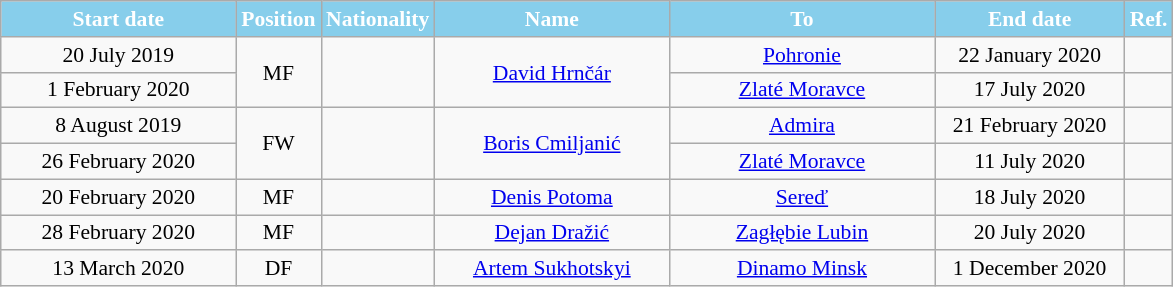<table class="wikitable"  style="text-align:center; font-size:90%; ">
<tr>
<th style="background:#87CEEB; color:#FFFFFF; width:150px;">Start date</th>
<th style="background:#87CEEB; color:#FFFFFF; width:50px;">Position</th>
<th style="background:#87CEEB; color:#FFFFFF; width:50px;">Nationality</th>
<th style="background:#87CEEB; color:#FFFFFF; width:150px;">Name</th>
<th style="background:#87CEEB; color:#FFFFFF; width:170px;">To</th>
<th style="background:#87CEEB; color:#FFFFFF; width:120px;">End date</th>
<th style="background:#87CEEB; color:#FFFFFF; width:25px;">Ref.</th>
</tr>
<tr>
<td>20 July 2019</td>
<td rowspan="2">MF</td>
<td rowspan="2"></td>
<td rowspan="2"><a href='#'>David Hrnčár</a></td>
<td> <a href='#'>Pohronie</a></td>
<td>22 January 2020</td>
<td></td>
</tr>
<tr>
<td>1 February 2020</td>
<td> <a href='#'>Zlaté Moravce</a></td>
<td>17 July 2020</td>
<td></td>
</tr>
<tr>
<td>8 August 2019</td>
<td rowspan="2">FW</td>
<td rowspan="2"></td>
<td rowspan="2"><a href='#'>Boris Cmiljanić</a></td>
<td> <a href='#'>Admira</a></td>
<td>21 February 2020</td>
<td></td>
</tr>
<tr>
<td>26 February 2020</td>
<td> <a href='#'>Zlaté Moravce</a></td>
<td>11 July 2020</td>
<td></td>
</tr>
<tr>
<td>20 February 2020</td>
<td>MF</td>
<td></td>
<td><a href='#'>Denis Potoma</a></td>
<td> <a href='#'>Sereď</a></td>
<td>18 July 2020</td>
<td></td>
</tr>
<tr>
<td>28 February 2020</td>
<td>MF</td>
<td></td>
<td><a href='#'>Dejan Dražić</a></td>
<td> <a href='#'>Zagłębie Lubin</a></td>
<td>20 July 2020</td>
<td></td>
</tr>
<tr>
<td>13 March 2020</td>
<td>DF</td>
<td></td>
<td><a href='#'>Artem Sukhotskyi</a></td>
<td> <a href='#'>Dinamo Minsk</a></td>
<td>1 December 2020</td>
<td></td>
</tr>
</table>
